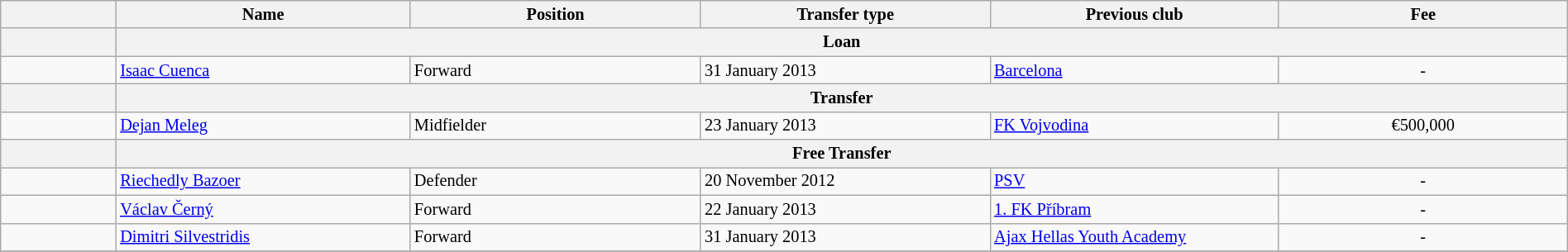<table class="wikitable" style="width:100%; font-size:85%;">
<tr>
<th width="2%"></th>
<th width="5%">Name</th>
<th width="5%">Position</th>
<th width="5%">Transfer type</th>
<th width="5%">Previous club</th>
<th width="5%">Fee</th>
</tr>
<tr>
<th></th>
<th colspan="5" align="center">Loan</th>
</tr>
<tr>
<td align=center></td>
<td align=left> <a href='#'>Isaac Cuenca</a></td>
<td align=left>Forward</td>
<td align=left>31 January 2013</td>
<td align=left> <a href='#'>Barcelona</a></td>
<td align=center>-</td>
</tr>
<tr>
<th></th>
<th colspan="5" align="center">Transfer</th>
</tr>
<tr>
<td align=center></td>
<td align=left> <a href='#'>Dejan Meleg</a></td>
<td align=left>Midfielder</td>
<td align=left>23 January 2013</td>
<td align=left> <a href='#'>FK Vojvodina</a></td>
<td align=center>€500,000</td>
</tr>
<tr>
<th></th>
<th colspan="5" align="center">Free Transfer</th>
</tr>
<tr>
<td align=center></td>
<td align=left> <a href='#'>Riechedly Bazoer</a></td>
<td align=left>Defender</td>
<td align=left>20 November 2012</td>
<td align=left> <a href='#'>PSV</a></td>
<td align=center>-</td>
</tr>
<tr>
<td align=center></td>
<td align=left> <a href='#'>Václav Černý</a></td>
<td align=left>Forward</td>
<td align=left>22 January 2013</td>
<td align=left> <a href='#'>1. FK Příbram</a></td>
<td align=center>-</td>
</tr>
<tr>
<td align=center></td>
<td align=left> <a href='#'>Dimitri Silvestridis</a></td>
<td align=left>Forward</td>
<td align=left>31 January 2013</td>
<td align=left> <a href='#'>Ajax Hellas Youth Academy</a></td>
<td align=center>-</td>
</tr>
<tr>
</tr>
</table>
